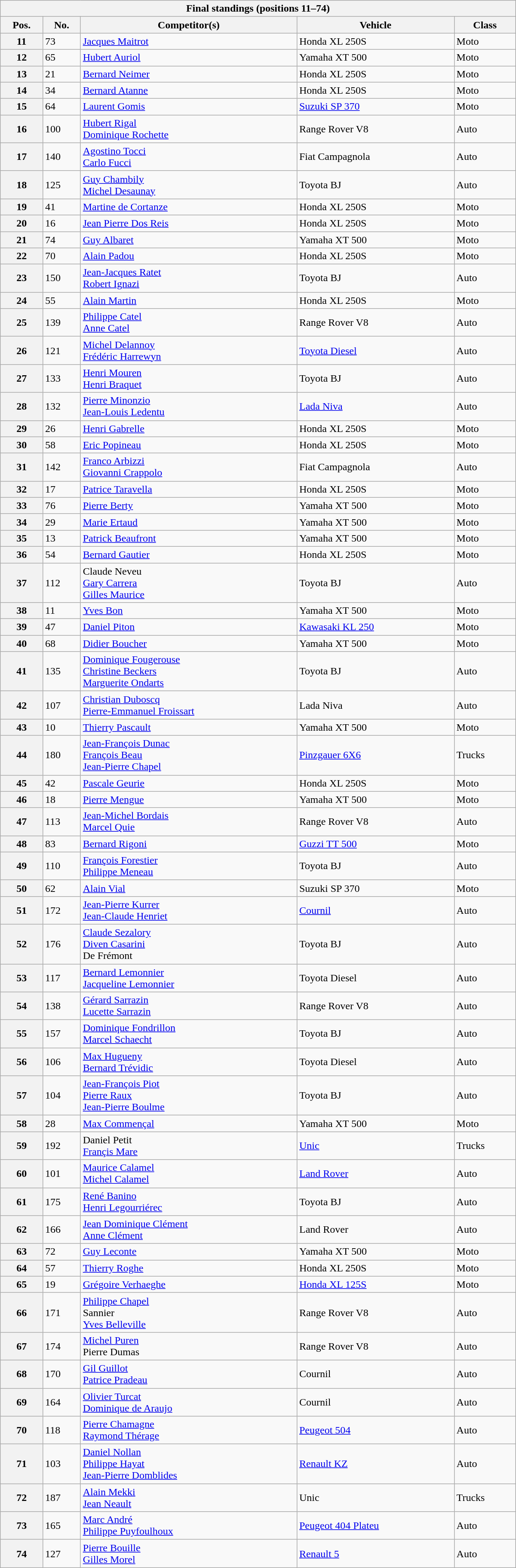<table class="collapsible collapsed wikitable" style="width:50em;margin-top:-1px;">
<tr>
<th colspan="5">Final standings (positions 11–74)</th>
</tr>
<tr>
<th>Pos.</th>
<th>No.</th>
<th>Competitor(s)</th>
<th>Vehicle</th>
<th>Class</th>
</tr>
<tr>
<th>11</th>
<td>73</td>
<td> <a href='#'>Jacques Maitrot</a></td>
<td>Honda XL 250S</td>
<td>Moto</td>
</tr>
<tr>
<th>12</th>
<td>65</td>
<td> <a href='#'>Hubert Auriol</a></td>
<td>Yamaha XT 500</td>
<td>Moto</td>
</tr>
<tr>
<th>13</th>
<td>21</td>
<td> <a href='#'>Bernard Neimer</a></td>
<td>Honda XL 250S</td>
<td>Moto</td>
</tr>
<tr>
<th>14</th>
<td>34</td>
<td> <a href='#'>Bernard Atanne</a></td>
<td>Honda XL 250S</td>
<td>Moto</td>
</tr>
<tr>
<th>15</th>
<td>64</td>
<td> <a href='#'>Laurent Gomis</a></td>
<td><a href='#'>Suzuki SP 370</a></td>
<td>Moto</td>
</tr>
<tr>
<th>16</th>
<td>100</td>
<td> <a href='#'>Hubert Rigal</a><br> <a href='#'>Dominique Rochette</a></td>
<td>Range Rover V8</td>
<td>Auto</td>
</tr>
<tr>
<th>17</th>
<td>140</td>
<td> <a href='#'>Agostino Tocci</a><br> <a href='#'>Carlo Fucci</a></td>
<td>Fiat Campagnola</td>
<td>Auto</td>
</tr>
<tr>
<th>18</th>
<td>125</td>
<td> <a href='#'>Guy Chambily</a><br> <a href='#'>Michel Desaunay</a></td>
<td>Toyota BJ</td>
<td>Auto</td>
</tr>
<tr>
<th>19</th>
<td>41</td>
<td> <a href='#'>Martine de Cortanze</a></td>
<td>Honda XL 250S</td>
<td>Moto</td>
</tr>
<tr>
<th>20</th>
<td>16</td>
<td> <a href='#'>Jean Pierre Dos Reis</a></td>
<td>Honda XL 250S</td>
<td>Moto</td>
</tr>
<tr>
<th>21</th>
<td>74</td>
<td> <a href='#'>Guy Albaret</a></td>
<td>Yamaha XT 500</td>
<td>Moto</td>
</tr>
<tr>
<th>22</th>
<td>70</td>
<td> <a href='#'>Alain Padou</a></td>
<td>Honda XL 250S</td>
<td>Moto</td>
</tr>
<tr>
<th>23</th>
<td>150</td>
<td> <a href='#'>Jean-Jacques Ratet</a><br> <a href='#'>Robert Ignazi</a></td>
<td>Toyota BJ</td>
<td>Auto</td>
</tr>
<tr>
<th>24</th>
<td>55</td>
<td> <a href='#'>Alain Martin</a></td>
<td>Honda XL 250S</td>
<td>Moto</td>
</tr>
<tr>
<th>25</th>
<td>139</td>
<td> <a href='#'>Philippe Catel</a><br> <a href='#'>Anne Catel</a></td>
<td>Range Rover V8</td>
<td>Auto</td>
</tr>
<tr>
<th>26</th>
<td>121</td>
<td> <a href='#'>Michel Delannoy</a> <br> <a href='#'>Frédéric Harrewyn</a></td>
<td><a href='#'>Toyota Diesel</a></td>
<td>Auto</td>
</tr>
<tr>
<th>27</th>
<td>133</td>
<td> <a href='#'>Henri Mouren</a><br> <a href='#'>Henri Braquet</a></td>
<td>Toyota BJ</td>
<td>Auto</td>
</tr>
<tr>
<th>28</th>
<td>132</td>
<td> <a href='#'>Pierre Minonzio</a><br> <a href='#'>Jean-Louis Ledentu</a></td>
<td><a href='#'>Lada Niva</a></td>
<td>Auto</td>
</tr>
<tr>
<th>29</th>
<td>26</td>
<td> <a href='#'>Henri Gabrelle</a></td>
<td>Honda XL 250S</td>
<td>Moto</td>
</tr>
<tr>
<th>30</th>
<td>58</td>
<td> <a href='#'>Eric Popineau</a></td>
<td>Honda XL 250S</td>
<td>Moto</td>
</tr>
<tr>
<th>31</th>
<td>142</td>
<td> <a href='#'>Franco Arbizzi</a><br> <a href='#'>Giovanni Crappolo</a></td>
<td>Fiat Campagnola</td>
<td>Auto</td>
</tr>
<tr>
<th>32</th>
<td>17</td>
<td> <a href='#'>Patrice Taravella</a></td>
<td>Honda XL 250S</td>
<td>Moto</td>
</tr>
<tr>
<th>33</th>
<td>76</td>
<td> <a href='#'>Pierre Berty</a></td>
<td>Yamaha XT 500</td>
<td>Moto</td>
</tr>
<tr>
<th>34</th>
<td>29</td>
<td> <a href='#'>Marie Ertaud</a></td>
<td>Yamaha XT 500</td>
<td>Moto</td>
</tr>
<tr>
<th>35</th>
<td>13</td>
<td> <a href='#'>Patrick Beaufront</a></td>
<td>Yamaha XT 500</td>
<td>Moto</td>
</tr>
<tr>
<th>36</th>
<td>54</td>
<td> <a href='#'>Bernard Gautier</a></td>
<td>Honda XL 250S</td>
<td>Moto</td>
</tr>
<tr>
<th>37</th>
<td>112</td>
<td> Claude Neveu <br> <a href='#'>Gary Carrera</a><br> <a href='#'>Gilles Maurice</a></td>
<td>Toyota BJ</td>
<td>Auto</td>
</tr>
<tr>
<th>38</th>
<td>11</td>
<td> <a href='#'>Yves Bon</a></td>
<td>Yamaha XT 500</td>
<td>Moto</td>
</tr>
<tr>
<th>39</th>
<td>47</td>
<td> <a href='#'>Daniel Piton</a></td>
<td><a href='#'>Kawasaki KL 250</a></td>
<td>Moto</td>
</tr>
<tr>
<th>40</th>
<td>68</td>
<td> <a href='#'>Didier Boucher</a></td>
<td>Yamaha XT 500</td>
<td>Moto</td>
</tr>
<tr>
<th>41</th>
<td>135</td>
<td> <a href='#'>Dominique Fougerouse</a><br> <a href='#'>Christine Beckers</a><br> <a href='#'>Marguerite Ondarts</a></td>
<td>Toyota BJ</td>
<td>Auto</td>
</tr>
<tr>
<th>42</th>
<td>107</td>
<td> <a href='#'>Christian Duboscq</a><br> <a href='#'>Pierre-Emmanuel Froissart</a></td>
<td>Lada Niva</td>
<td>Auto</td>
</tr>
<tr>
<th>43</th>
<td>10</td>
<td> <a href='#'>Thierry Pascault</a></td>
<td>Yamaha XT 500</td>
<td>Moto</td>
</tr>
<tr>
<th>44</th>
<td>180</td>
<td> <a href='#'>Jean-François Dunac</a><br> <a href='#'>François Beau</a><br> <a href='#'>Jean-Pierre Chapel</a></td>
<td><a href='#'>Pinzgauer 6X6</a></td>
<td>Trucks</td>
</tr>
<tr>
<th>45</th>
<td>42</td>
<td> <a href='#'>Pascale Geurie</a></td>
<td>Honda XL 250S</td>
<td>Moto</td>
</tr>
<tr>
<th>46</th>
<td>18</td>
<td> <a href='#'>Pierre Mengue</a></td>
<td>Yamaha XT 500</td>
<td>Moto</td>
</tr>
<tr>
<th>47</th>
<td>113</td>
<td> <a href='#'>Jean-Michel Bordais</a><br> <a href='#'>Marcel Quie</a></td>
<td>Range Rover V8</td>
<td>Auto</td>
</tr>
<tr>
<th>48</th>
<td>83</td>
<td> <a href='#'>Bernard Rigoni</a></td>
<td><a href='#'>Guzzi TT 500</a></td>
<td>Moto</td>
</tr>
<tr>
<th>49</th>
<td>110</td>
<td> <a href='#'>François Forestier</a><br> <a href='#'>Philippe Meneau</a></td>
<td>Toyota BJ</td>
<td>Auto</td>
</tr>
<tr>
<th>50</th>
<td>62</td>
<td> <a href='#'>Alain Vial</a></td>
<td>Suzuki SP 370</td>
<td>Moto</td>
</tr>
<tr>
<th>51</th>
<td>172</td>
<td> <a href='#'>Jean-Pierre Kurrer</a><br> <a href='#'>Jean-Claude Henriet</a></td>
<td><a href='#'>Cournil</a></td>
<td>Auto</td>
</tr>
<tr>
<th>52</th>
<td>176</td>
<td> <a href='#'>Claude Sezalory</a><br>  <a href='#'>Diven Casarini</a> <br> De Frémont</td>
<td>Toyota BJ</td>
<td>Auto</td>
</tr>
<tr>
<th>53</th>
<td>117</td>
<td> <a href='#'>Bernard Lemonnier</a><br> <a href='#'>Jacqueline Lemonnier</a></td>
<td>Toyota Diesel</td>
<td>Auto</td>
</tr>
<tr>
<th>54</th>
<td>138</td>
<td> <a href='#'>Gérard Sarrazin</a><br> <a href='#'>Lucette Sarrazin</a></td>
<td>Range Rover V8</td>
<td>Auto</td>
</tr>
<tr>
<th>55</th>
<td>157</td>
<td> <a href='#'>Dominique Fondrillon</a><br> <a href='#'>Marcel Schaecht</a></td>
<td>Toyota BJ</td>
<td>Auto</td>
</tr>
<tr>
<th>56</th>
<td>106</td>
<td> <a href='#'>Max Hugueny</a><br> <a href='#'>Bernard Trévidic</a></td>
<td>Toyota Diesel</td>
<td>Auto</td>
</tr>
<tr>
<th>57</th>
<td>104</td>
<td> <a href='#'>Jean-François Piot</a><br> <a href='#'>Pierre Raux</a><br> <a href='#'>Jean-Pierre Boulme</a></td>
<td>Toyota BJ</td>
<td>Auto</td>
</tr>
<tr>
<th>58</th>
<td>28</td>
<td> <a href='#'>Max Commençal</a></td>
<td>Yamaha XT 500</td>
<td>Moto</td>
</tr>
<tr>
<th>59</th>
<td>192</td>
<td> Daniel Petit<br> <a href='#'>Françis Mare</a></td>
<td><a href='#'>Unic</a></td>
<td>Trucks</td>
</tr>
<tr>
<th>60</th>
<td>101</td>
<td> <a href='#'>Maurice Calamel</a><br> <a href='#'>Michel Calamel</a></td>
<td><a href='#'>Land Rover</a></td>
<td>Auto</td>
</tr>
<tr>
<th>61</th>
<td>175</td>
<td> <a href='#'>René Banino</a><br> <a href='#'>Henri Legourriérec</a></td>
<td>Toyota BJ</td>
<td>Auto</td>
</tr>
<tr>
<th>62</th>
<td>166</td>
<td> <a href='#'>Jean Dominique Clément</a><br> <a href='#'>Anne Clément</a></td>
<td>Land Rover</td>
<td>Auto</td>
</tr>
<tr>
<th>63</th>
<td>72</td>
<td> <a href='#'>Guy Leconte</a></td>
<td>Yamaha XT 500</td>
<td>Moto</td>
</tr>
<tr>
<th>64</th>
<td>57</td>
<td> <a href='#'>Thierry Roghe</a></td>
<td>Honda XL 250S</td>
<td>Moto</td>
</tr>
<tr>
<th>65</th>
<td>19</td>
<td> <a href='#'>Grégoire Verhaeghe</a></td>
<td><a href='#'>Honda XL 125S</a></td>
<td>Moto</td>
</tr>
<tr>
<th>66</th>
<td>171</td>
<td> <a href='#'>Philippe Chapel</a><br> Sannier<br> <a href='#'>Yves Belleville</a></td>
<td>Range Rover V8</td>
<td>Auto</td>
</tr>
<tr>
<th>67</th>
<td>174</td>
<td> <a href='#'>Michel Puren</a><br> Pierre Dumas</td>
<td>Range Rover V8</td>
<td>Auto</td>
</tr>
<tr>
<th>68</th>
<td>170</td>
<td> <a href='#'>Gil Guillot</a><br> <a href='#'>Patrice Pradeau</a></td>
<td>Cournil</td>
<td>Auto</td>
</tr>
<tr>
<th>69</th>
<td>164</td>
<td> <a href='#'>Olivier Turcat</a><br> <a href='#'>Dominique de Araujo</a></td>
<td>Cournil</td>
<td>Auto</td>
</tr>
<tr>
<th>70</th>
<td>118</td>
<td> <a href='#'>Pierre Chamagne</a><br> <a href='#'>Raymond Thérage</a></td>
<td><a href='#'>Peugeot 504</a></td>
<td>Auto</td>
</tr>
<tr>
<th>71</th>
<td>103</td>
<td> <a href='#'>Daniel Nollan</a><br> <a href='#'>Philippe Hayat</a><br> <a href='#'>Jean-Pierre Domblides</a></td>
<td><a href='#'>Renault KZ</a></td>
<td>Auto</td>
</tr>
<tr>
<th>72</th>
<td>187</td>
<td> <a href='#'>Alain Mekki</a><br> <a href='#'>Jean Neault</a></td>
<td>Unic</td>
<td>Trucks</td>
</tr>
<tr>
<th>73</th>
<td>165</td>
<td> <a href='#'>Marc André</a><br> <a href='#'>Philippe Puyfoulhoux</a></td>
<td><a href='#'>Peugeot 404 Plateu</a></td>
<td>Auto</td>
</tr>
<tr>
<th>74</th>
<td>127</td>
<td> <a href='#'>Pierre Bouille</a><br> <a href='#'>Gilles Morel</a></td>
<td><a href='#'>Renault 5</a></td>
<td>Auto</td>
</tr>
</table>
